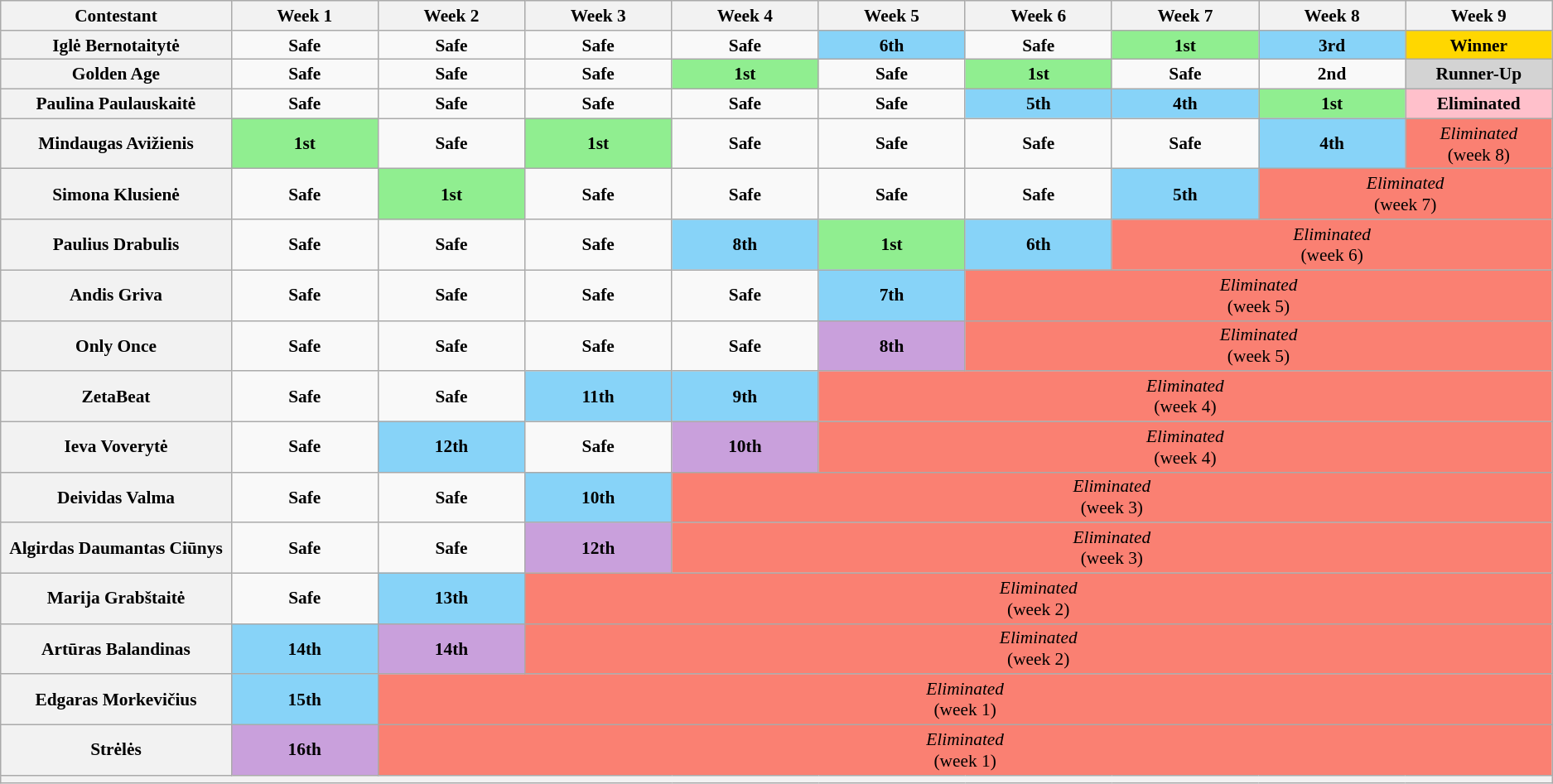<table class="wikitable" style="text-align:center; font-size:89%">
<tr>
<th style="width:11%" scope="col">Contestant</th>
<th style="width:7%" scope="col">Week 1</th>
<th style="width:7%" scope="col">Week 2</th>
<th style="width:7%" scope="col">Week 3</th>
<th style="width:7%" scope="col">Week 4</th>
<th style="width:7%" scope="col">Week 5</th>
<th style="width:7%" scope="col">Week 6</th>
<th style="width:7%" scope="col">Week 7</th>
<th style="width:7%" scope="col">Week 8</th>
<th style="width:7%" scope="col">Week 9</th>
</tr>
<tr>
<th scope="row">Iglė Bernotaitytė</th>
<td><strong>Safe</strong></td>
<td><strong>Safe</strong></td>
<td><strong>Safe</strong></td>
<td><strong>Safe</strong></td>
<td bgcolor="#87D3F8"><strong>6th</strong></td>
<td><strong>Safe</strong></td>
<td bgcolor="lightgreen"><strong>1st</strong></td>
<td bgcolor="#87D3F8"><strong>3rd</strong></td>
<td bgcolor="gold"><strong>Winner</strong></td>
</tr>
<tr>
<th scope="row">Golden Age</th>
<td><strong>Safe</strong></td>
<td><strong>Safe</strong></td>
<td><strong>Safe</strong></td>
<td bgcolor="lightgreen"><strong>1st</strong></td>
<td><strong>Safe</strong></td>
<td bgcolor="lightgreen"><strong>1st</strong></td>
<td><strong>Safe</strong></td>
<td><strong>2nd</strong></td>
<td bgcolor="lightgrey"><strong>Runner-Up</strong></td>
</tr>
<tr>
<th scope="row">Paulina Paulauskaitė</th>
<td><strong>Safe</strong></td>
<td><strong>Safe</strong></td>
<td><strong>Safe</strong></td>
<td><strong>Safe</strong></td>
<td><strong>Safe</strong></td>
<td bgcolor="#87D3F8"><strong>5th</strong></td>
<td bgcolor="#87D3F8"><strong>4th</strong></td>
<td bgcolor="lightgreen"><strong>1st</strong></td>
<td bgcolor="pink"><strong>Eliminated</strong></td>
</tr>
<tr>
<th scope="row">Mindaugas Avižienis</th>
<td bgcolor="lightgreen"><strong>1st</strong></td>
<td><strong>Safe</strong></td>
<td bgcolor="lightgreen"><strong>1st</strong></td>
<td><strong>Safe</strong></td>
<td><strong>Safe</strong></td>
<td><strong>Safe</strong></td>
<td><strong>Safe</strong></td>
<td bgcolor="#87D3F8"><strong>4th</strong></td>
<td bgcolor="salmon" colspan=1><em>Eliminated</em><br>(week 8)</td>
</tr>
<tr>
<th scope="row">Simona Klusienė</th>
<td><strong>Safe</strong></td>
<td bgcolor="lightgreen"><strong>1st</strong></td>
<td><strong>Safe</strong></td>
<td><strong>Safe</strong></td>
<td><strong>Safe</strong></td>
<td><strong>Safe</strong></td>
<td bgcolor="#87D3F8"><strong>5th</strong></td>
<td bgcolor="salmon" colspan=2><em>Eliminated</em><br>(week 7)</td>
</tr>
<tr>
<th scope="row">Paulius Drabulis</th>
<td><strong>Safe</strong></td>
<td><strong>Safe</strong></td>
<td><strong>Safe</strong></td>
<td bgcolor="#87D3F8"><strong>8th</strong></td>
<td bgcolor="lightgreen"><strong>1st</strong></td>
<td bgcolor="#87D3F8"><strong>6th</strong></td>
<td bgcolor="salmon" colspan=3><em>Eliminated</em><br>(week 6)</td>
</tr>
<tr>
<th scope="row">Andis Griva</th>
<td><strong>Safe</strong></td>
<td><strong>Safe</strong></td>
<td><strong>Safe</strong></td>
<td><strong>Safe</strong></td>
<td bgcolor="#87D3F8"><strong>7th</strong></td>
<td bgcolor="salmon" colspan=4><em>Eliminated</em><br>(week 5)</td>
</tr>
<tr>
<th scope="row">Only Once</th>
<td><strong>Safe</strong></td>
<td><strong>Safe</strong></td>
<td><strong>Safe</strong></td>
<td><strong>Safe</strong></td>
<td bgcolor="#C9A0DC"><strong>8th</strong></td>
<td bgcolor="salmon" colspan=4><em>Eliminated</em><br>(week 5)</td>
</tr>
<tr>
<th scope="row">ZetaBeat</th>
<td><strong>Safe</strong></td>
<td><strong>Safe</strong></td>
<td bgcolor="#87D3F8"><strong>11th</strong></td>
<td bgcolor="#87D3F8"><strong>9th</strong></td>
<td bgcolor="salmon" colspan=5><em>Eliminated</em><br>(week 4)</td>
</tr>
<tr>
<th scope="row">Ieva Voverytė</th>
<td><strong>Safe</strong></td>
<td bgcolor="#87D3F8"><strong>12th</strong></td>
<td><strong>Safe</strong></td>
<td bgcolor="#C9A0DC"><strong>10th</strong></td>
<td bgcolor="salmon" colspan=5><em>Eliminated</em><br>(week 4)</td>
</tr>
<tr>
<th scope="row">Deividas Valma</th>
<td><strong>Safe</strong></td>
<td><strong>Safe</strong></td>
<td bgcolor="#87D3F8"><strong>10th</strong></td>
<td bgcolor="salmon" colspan=6><em>Eliminated</em><br>(week 3)</td>
</tr>
<tr>
<th scope="row">Algirdas Daumantas Ciūnys</th>
<td><strong>Safe</strong></td>
<td><strong>Safe</strong></td>
<td bgcolor="#C9A0DC"><strong>12th</strong></td>
<td bgcolor="salmon" colspan=6><em>Eliminated</em><br>(week 3)</td>
</tr>
<tr>
<th scope="row">Marija Grabštaitė</th>
<td><strong>Safe</strong></td>
<td bgcolor="#87D3F8"><strong>13th</strong></td>
<td bgcolor="salmon" colspan=7><em>Eliminated</em><br>(week 2)</td>
</tr>
<tr>
<th scope="row">Artūras Balandinas</th>
<td bgcolor="#87D3F8"><strong>14th</strong></td>
<td bgcolor="#C9A0DC"><strong>14th</strong></td>
<td bgcolor="salmon" colspan=7><em>Eliminated</em><br>(week 2)</td>
</tr>
<tr>
<th scope="row">Edgaras Morkevičius</th>
<td bgcolor="#87D3F8"><strong>15th</strong></td>
<td bgcolor="salmon" colspan=8><em>Eliminated</em><br>(week 1)</td>
</tr>
<tr>
<th scope="row">Strėlės</th>
<td bgcolor="#C9A0DC"><strong>16th</strong></td>
<td bgcolor="salmon" colspan=8><em>Eliminated</em><br>(week 1)</td>
</tr>
<tr>
<th colspan="10"></th>
</tr>
</table>
